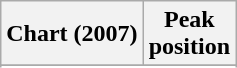<table class="wikitable sortable plainrowheaders" style="text-align:center">
<tr>
<th scope="col">Chart (2007)</th>
<th scope="col">Peak<br> position</th>
</tr>
<tr>
</tr>
<tr>
</tr>
<tr>
</tr>
<tr>
</tr>
<tr>
</tr>
</table>
